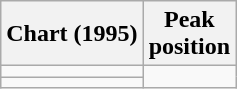<table class="wikitable sortable">
<tr>
<th align="left">Chart (1995)</th>
<th align="center">Peak<br>position</th>
</tr>
<tr>
<td></td>
</tr>
<tr>
<td></td>
</tr>
</table>
